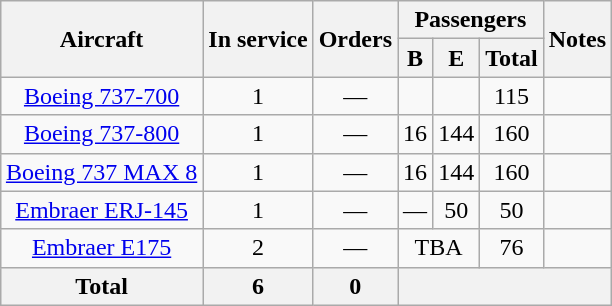<table class="wikitable" style="margin:1em auto; text-align:center;">
<tr>
<th rowspan="2">Aircraft</th>
<th rowspan="2">In service</th>
<th rowspan="2">Orders</th>
<th colspan="3">Passengers</th>
<th rowspan="2">Notes</th>
</tr>
<tr>
<th><abbr>B</abbr></th>
<th><abbr>E</abbr></th>
<th>Total</th>
</tr>
<tr>
<td><a href='#'>Boeing 737-700</a></td>
<td>1</td>
<td>—</td>
<td></td>
<td></td>
<td>115</td>
<td></td>
</tr>
<tr>
<td><a href='#'>Boeing 737-800</a></td>
<td>1</td>
<td>—</td>
<td>16</td>
<td>144</td>
<td>160</td>
<td></td>
</tr>
<tr>
<td><a href='#'>Boeing 737 MAX 8</a></td>
<td>1</td>
<td>—</td>
<td>16</td>
<td>144</td>
<td>160</td>
<td></td>
</tr>
<tr>
<td><a href='#'>Embraer ERJ-145</a></td>
<td>1</td>
<td>—</td>
<td>—</td>
<td>50</td>
<td>50</td>
<td></td>
</tr>
<tr>
<td><a href='#'>Embraer E175</a></td>
<td>2</td>
<td>—</td>
<td colspan=2"><abbr>TBA</abbr></td>
<td>76</td>
<td></td>
</tr>
<tr>
<th>Total</th>
<th>6</th>
<th>0</th>
<th colspan="5"></th>
</tr>
</table>
